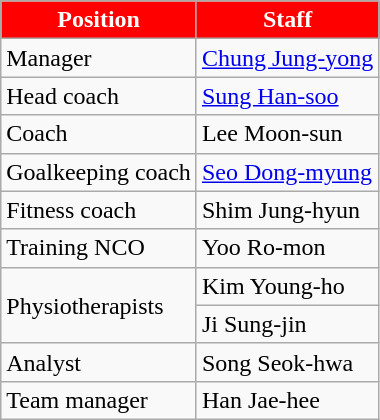<table class="wikitable">
<tr>
<th style="color:white;background:#FF0000">Position</th>
<th style="color:white;background:#FF0000">Staff</th>
</tr>
<tr>
<td>Manager</td>
<td> <a href='#'>Chung Jung-yong</a></td>
</tr>
<tr>
<td>Head coach</td>
<td> <a href='#'>Sung Han-soo</a></td>
</tr>
<tr>
<td>Coach</td>
<td> Lee Moon-sun</td>
</tr>
<tr>
<td>Goalkeeping coach</td>
<td> <a href='#'>Seo Dong-myung</a></td>
</tr>
<tr>
<td>Fitness coach</td>
<td> Shim Jung-hyun</td>
</tr>
<tr>
<td>Training NCO</td>
<td> Yoo Ro-mon</td>
</tr>
<tr>
<td rowspan="2">Physiotherapists</td>
<td> Kim Young-ho</td>
</tr>
<tr>
<td> Ji Sung-jin</td>
</tr>
<tr>
<td>Analyst</td>
<td> Song Seok-hwa</td>
</tr>
<tr>
<td>Team manager</td>
<td> Han Jae-hee</td>
</tr>
</table>
